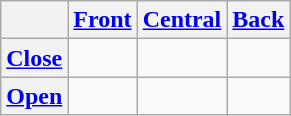<table class="wikitable" style="text-align:center">
<tr>
<th></th>
<th><a href='#'>Front</a></th>
<th><a href='#'>Central</a></th>
<th><a href='#'>Back</a></th>
</tr>
<tr>
<th><a href='#'>Close</a></th>
<td></td>
<td></td>
<td></td>
</tr>
<tr>
<th><a href='#'>Open</a></th>
<td></td>
<td></td>
<td></td>
</tr>
</table>
